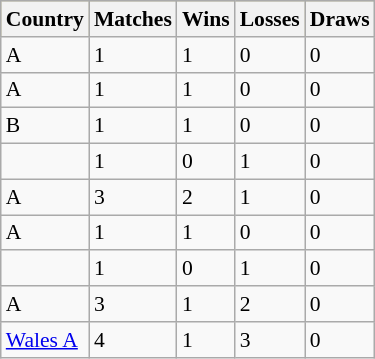<table class="wikitable" style="font-size:90%">
<tr style="background:#bdb76b;">
<th>Country</th>
<th>Matches</th>
<th>Wins</th>
<th>Losses</th>
<th>Draws</th>
</tr>
<tr>
<td> A</td>
<td>1</td>
<td>1</td>
<td>0</td>
<td>0</td>
</tr>
<tr>
<td> A</td>
<td>1</td>
<td>1</td>
<td>0</td>
<td>0</td>
</tr>
<tr>
<td> B</td>
<td>1</td>
<td>1</td>
<td>0</td>
<td>0</td>
</tr>
<tr>
<td></td>
<td>1</td>
<td>0</td>
<td>1</td>
<td>0</td>
</tr>
<tr>
<td> A</td>
<td>3</td>
<td>2</td>
<td>1</td>
<td>0</td>
</tr>
<tr>
<td> A</td>
<td>1</td>
<td>1</td>
<td>0</td>
<td>0</td>
</tr>
<tr>
<td></td>
<td>1</td>
<td>0</td>
<td>1</td>
<td>0</td>
</tr>
<tr>
<td> A</td>
<td>3</td>
<td>1</td>
<td>2</td>
<td>0</td>
</tr>
<tr>
<td> <a href='#'>Wales A</a></td>
<td>4</td>
<td>1</td>
<td>3</td>
<td>0</td>
</tr>
</table>
